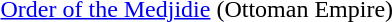<table>
<tr>
<td rowspan=2 style="width:60px; vertical-align:top;"></td>
<td><a href='#'>Order of the Medjidie</a> (Ottoman Empire)</td>
</tr>
<tr>
<td></td>
</tr>
</table>
